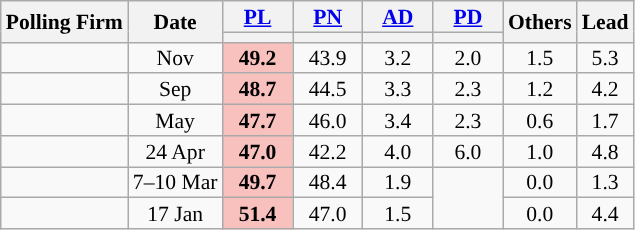<table class="wikitable sortable" style="text-align:center;font-size:90%;line-height:14px;">
<tr>
<th rowspan="2">Polling Firm</th>
<th rowspan="2">Date</th>
<th style="width:40px;"><a href='#'>PL</a></th>
<th style="width:40px;"><a href='#'>PN</a></th>
<th style="width:40px;"><a href='#'>AD</a></th>
<th style="width:40px;"><a href='#'>PD</a></th>
<th style="width:40px;" rowspan="2">Others</th>
<th style="width:30px;" rowspan="2">Lead</th>
</tr>
<tr>
<th style="background:"></th>
<th style="background:"></th>
<th style="background:"></th>
<th style="background:"></th>
</tr>
<tr>
<td></td>
<td>Nov</td>
<td style="background:#F8C1BE"><strong>49.2</strong></td>
<td>43.9</td>
<td>3.2</td>
<td>2.0</td>
<td>1.5</td>
<td style="background:">5.3</td>
</tr>
<tr>
<td></td>
<td>Sep</td>
<td style="background:#F8C1BE"><strong>48.7</strong></td>
<td>44.5</td>
<td>3.3</td>
<td>2.3</td>
<td>1.2</td>
<td style="background:">4.2</td>
</tr>
<tr>
<td></td>
<td>May</td>
<td style="background:#F8C1BE"><strong>47.7</strong></td>
<td>46.0</td>
<td>3.4</td>
<td>2.3</td>
<td>0.6</td>
<td style="background:">1.7</td>
</tr>
<tr>
<td></td>
<td>24 Apr</td>
<td style="background:#F8C1BE"><strong>47.0</strong></td>
<td>42.2</td>
<td>4.0</td>
<td>6.0</td>
<td>1.0</td>
<td style="background:">4.8</td>
</tr>
<tr>
<td></td>
<td>7–10 Mar</td>
<td style="background:#F8C1BE"><strong>49.7</strong></td>
<td>48.4</td>
<td>1.9</td>
<td rowspan="2"></td>
<td>0.0</td>
<td style="background:">1.3</td>
</tr>
<tr>
<td></td>
<td>17 Jan</td>
<td style="background:#F8C1BE"><strong>51.4</strong></td>
<td>47.0</td>
<td>1.5</td>
<td>0.0</td>
<td style="background:">4.4</td>
</tr>
</table>
